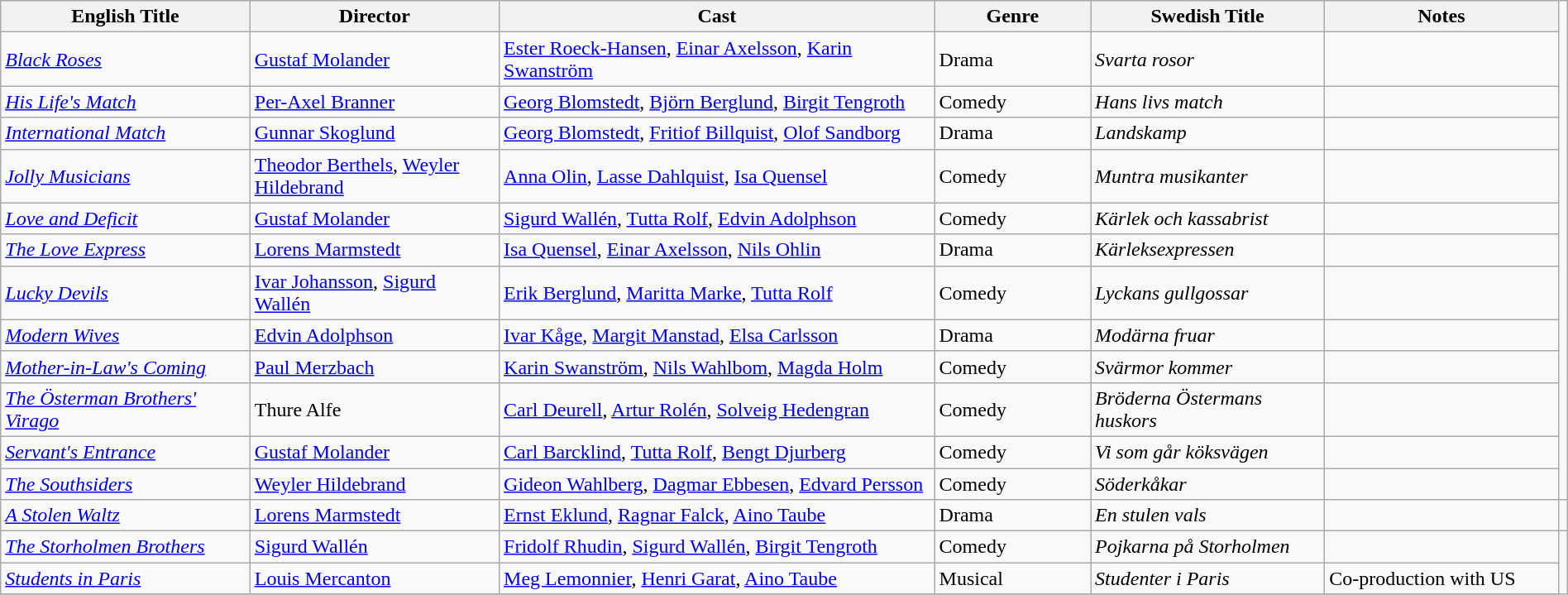<table class="wikitable" style="width:100%;">
<tr>
<th style="width:16%;">English Title</th>
<th style="width:16%;">Director</th>
<th style="width:28%;">Cast</th>
<th style="width:10%;">Genre</th>
<th style="width:15%;">Swedish Title</th>
<th style="width:15%;">Notes</th>
</tr>
<tr>
<td><em><a href='#'>Black Roses</a></em></td>
<td><a href='#'>Gustaf Molander</a></td>
<td><a href='#'>Ester Roeck-Hansen</a>, <a href='#'>Einar Axelsson</a>, <a href='#'>Karin Swanström</a></td>
<td>Drama</td>
<td><em>Svarta rosor</em></td>
<td></td>
</tr>
<tr>
<td><em><a href='#'>His Life's Match</a></em></td>
<td><a href='#'>Per-Axel Branner</a></td>
<td><a href='#'>Georg Blomstedt</a>, <a href='#'>Björn Berglund</a>, <a href='#'>Birgit Tengroth</a></td>
<td>Comedy</td>
<td><em>Hans livs match</em></td>
<td></td>
</tr>
<tr>
<td><em><a href='#'>International Match</a></em></td>
<td><a href='#'>Gunnar Skoglund</a></td>
<td><a href='#'>Georg Blomstedt</a>, <a href='#'>Fritiof Billquist</a>, <a href='#'>Olof Sandborg</a></td>
<td>Drama</td>
<td><em>Landskamp</em></td>
<td></td>
</tr>
<tr>
<td><em><a href='#'>Jolly Musicians</a></em></td>
<td><a href='#'>Theodor Berthels</a>, <a href='#'>Weyler Hildebrand</a></td>
<td><a href='#'>Anna Olin</a>, <a href='#'>Lasse Dahlquist</a>, <a href='#'>Isa Quensel</a></td>
<td>Comedy</td>
<td><em>Muntra musikanter</em></td>
<td></td>
</tr>
<tr>
<td><em><a href='#'>Love and Deficit</a></em></td>
<td><a href='#'>Gustaf Molander</a></td>
<td><a href='#'>Sigurd Wallén</a>, <a href='#'>Tutta Rolf</a>, <a href='#'>Edvin Adolphson</a></td>
<td>Comedy</td>
<td><em>Kärlek och kassabrist</em></td>
<td></td>
</tr>
<tr>
<td><em><a href='#'>The Love Express</a></em></td>
<td><a href='#'>Lorens Marmstedt</a></td>
<td><a href='#'>Isa Quensel</a>, <a href='#'>Einar Axelsson</a>, <a href='#'>Nils Ohlin</a></td>
<td>Drama</td>
<td><em>Kärleksexpressen</em></td>
<td></td>
</tr>
<tr>
<td><em><a href='#'>Lucky Devils</a></em></td>
<td><a href='#'>Ivar Johansson</a>, <a href='#'>Sigurd Wallén</a></td>
<td><a href='#'>Erik Berglund</a>, <a href='#'>Maritta Marke</a>, <a href='#'>Tutta Rolf</a></td>
<td>Comedy</td>
<td><em>Lyckans gullgossar</em></td>
<td></td>
</tr>
<tr>
<td><em><a href='#'>Modern Wives</a></em></td>
<td><a href='#'>Edvin Adolphson</a></td>
<td><a href='#'>Ivar Kåge</a>, <a href='#'>Margit Manstad</a>, <a href='#'>Elsa Carlsson</a></td>
<td>Drama</td>
<td><em>Modärna fruar</em></td>
<td></td>
</tr>
<tr>
<td><em><a href='#'>Mother-in-Law's Coming</a></em></td>
<td><a href='#'>Paul Merzbach</a></td>
<td><a href='#'>Karin Swanström</a>, <a href='#'>Nils Wahlbom</a>, <a href='#'>Magda Holm</a></td>
<td>Comedy</td>
<td><em>Svärmor kommer</em></td>
<td></td>
</tr>
<tr>
<td><em><a href='#'>The Österman Brothers' Virago</a></em></td>
<td>Thure Alfe</td>
<td><a href='#'>Carl Deurell</a>, <a href='#'>Artur Rolén</a>, <a href='#'>Solveig Hedengran</a></td>
<td>Comedy</td>
<td><em>Bröderna Östermans huskors</em></td>
<td></td>
</tr>
<tr>
<td><em><a href='#'>Servant's Entrance</a></em></td>
<td><a href='#'>Gustaf Molander</a></td>
<td><a href='#'>Carl Barcklind</a>, <a href='#'>Tutta Rolf</a>, <a href='#'>Bengt Djurberg</a></td>
<td>Comedy</td>
<td><em>Vi som går köksvägen</em></td>
<td></td>
</tr>
<tr>
<td><em><a href='#'>The Southsiders</a></em></td>
<td><a href='#'>Weyler Hildebrand</a></td>
<td><a href='#'>Gideon Wahlberg</a>, <a href='#'>Dagmar Ebbesen</a>, <a href='#'>Edvard Persson</a></td>
<td>Comedy</td>
<td><em>Söderkåkar</em></td>
<td></td>
</tr>
<tr>
<td><em><a href='#'>A Stolen Waltz</a></em></td>
<td><a href='#'>Lorens Marmstedt</a></td>
<td><a href='#'>Ernst Eklund</a>, <a href='#'>Ragnar Falck</a>, <a href='#'>Aino Taube</a></td>
<td>Drama</td>
<td><em>En stulen vals</em></td>
<td></td>
<td></td>
</tr>
<tr>
<td><em><a href='#'>The Storholmen Brothers</a></em></td>
<td><a href='#'>Sigurd Wallén</a></td>
<td><a href='#'>Fridolf Rhudin</a>, <a href='#'>Sigurd Wallén</a>, <a href='#'>Birgit Tengroth</a></td>
<td>Comedy</td>
<td><em>Pojkarna på Storholmen</em></td>
<td></td>
</tr>
<tr>
<td><em><a href='#'>Students in Paris</a></em></td>
<td><a href='#'>Louis Mercanton</a></td>
<td><a href='#'>Meg Lemonnier</a>, <a href='#'>Henri Garat</a>, <a href='#'>Aino Taube</a></td>
<td>Musical</td>
<td><em>Studenter i Paris</em></td>
<td>Co-production with US</td>
</tr>
<tr>
</tr>
</table>
